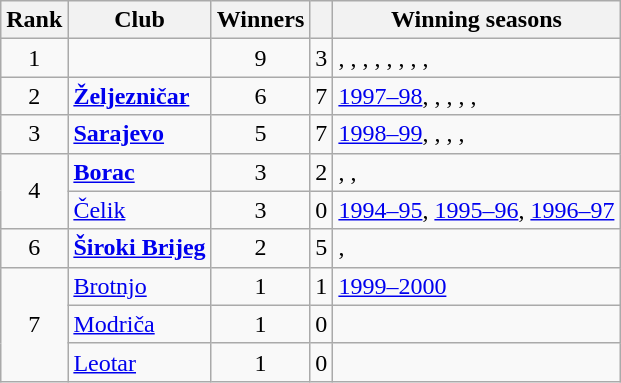<table class="wikitable sortable">
<tr>
<th>Rank</th>
<th>Club</th>
<th>Winners</th>
<th></th>
<th>Winning seasons</th>
</tr>
<tr>
<td align="center">1</td>
<td></td>
<td style="text-align:center">9</td>
<td style="text-align:center">3</td>
<td><a href='#'></a>, <a href='#'></a>, <a href='#'></a>, <a href='#'></a>, <a href='#'></a>, <a href='#'></a>, <a href='#'></a>, <a href='#'></a>, <a href='#'></a></td>
</tr>
<tr>
<td align="center">2</td>
<td><strong><a href='#'>Željezničar</a></strong></td>
<td style="text-align:center">6</td>
<td style="text-align:center">7</td>
<td><a href='#'>1997–98</a>, <a href='#'></a>, <a href='#'></a>, <a href='#'></a>, <a href='#'></a>, <a href='#'></a></td>
</tr>
<tr>
<td align="center">3</td>
<td><strong><a href='#'>Sarajevo</a></strong></td>
<td style="text-align:center">5</td>
<td style="text-align:center">7</td>
<td><a href='#'>1998–99</a>, <a href='#'></a>, <a href='#'></a>, <a href='#'></a>, <a href='#'></a></td>
</tr>
<tr>
<td align="center" rowspan="2">4</td>
<td><strong><a href='#'>Borac</a></strong></td>
<td style="text-align:center">3</td>
<td style="text-align:center">2</td>
<td><a href='#'></a>, <a href='#'></a>, <a href='#'></a></td>
</tr>
<tr>
<td><a href='#'>Čelik</a></td>
<td style="text-align:center">3</td>
<td style="text-align:center">0</td>
<td><a href='#'>1994–95</a>, <a href='#'>1995–96</a>, <a href='#'>1996–97</a></td>
</tr>
<tr>
<td align="center">6</td>
<td><strong><a href='#'>Široki Brijeg</a></strong></td>
<td style="text-align:center">2</td>
<td style="text-align:center">5</td>
<td><a href='#'></a>, <a href='#'></a></td>
</tr>
<tr>
<td align="center" rowspan="3">7</td>
<td><a href='#'>Brotnjo</a></td>
<td style="text-align:center">1</td>
<td style="text-align:center">1</td>
<td><a href='#'>1999–2000</a></td>
</tr>
<tr>
<td><a href='#'>Modriča</a></td>
<td style="text-align:center">1</td>
<td style="text-align:center">0</td>
<td><a href='#'></a></td>
</tr>
<tr>
<td><a href='#'>Leotar</a></td>
<td style="text-align:center">1</td>
<td style="text-align:center">0</td>
<td><a href='#'></a></td>
</tr>
</table>
